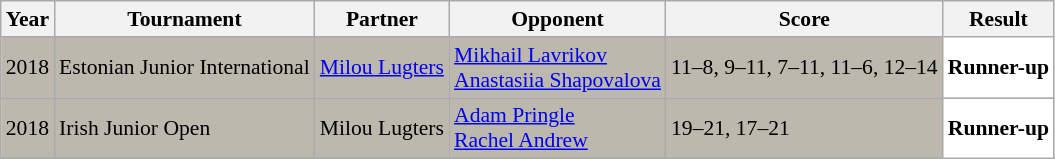<table class="sortable wikitable" style="font-size: 90%;">
<tr>
<th>Year</th>
<th>Tournament</th>
<th>Partner</th>
<th>Opponent</th>
<th>Score</th>
<th>Result</th>
</tr>
<tr style="background:#BDB8AD">
<td align="center">2018</td>
<td align="left">Estonian Junior International</td>
<td align="left"> <a href='#'>Milou Lugters</a></td>
<td align="left"> <a href='#'>Mikhail Lavrikov</a><br> <a href='#'>Anastasiia Shapovalova</a></td>
<td align="left">11–8, 9–11, 7–11, 11–6, 12–14</td>
<td style="text-align:left; background:white"> <strong>Runner-up</strong></td>
</tr>
<tr style="background:#BDB8AD">
<td align="center">2018</td>
<td align="left">Irish Junior Open</td>
<td align="left"> Milou Lugters</td>
<td align="left"> <a href='#'>Adam Pringle</a><br> <a href='#'>Rachel Andrew</a></td>
<td align="left">19–21, 17–21</td>
<td style="text-align:left; background:white"> <strong>Runner-up</strong></td>
</tr>
</table>
